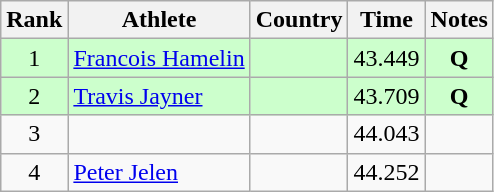<table class="wikitable sortable" style="text-align:center">
<tr>
<th>Rank</th>
<th>Athlete</th>
<th>Country</th>
<th>Time</th>
<th>Notes</th>
</tr>
<tr bgcolor="#ccffcc">
<td>1</td>
<td align=left><a href='#'>Francois Hamelin</a></td>
<td align=left></td>
<td>43.449</td>
<td><strong>Q</strong></td>
</tr>
<tr bgcolor="#ccffcc">
<td>2</td>
<td align=left><a href='#'>Travis Jayner</a></td>
<td align=left></td>
<td>43.709</td>
<td><strong>Q</strong></td>
</tr>
<tr>
<td>3</td>
<td align=left></td>
<td align=left></td>
<td>44.043</td>
<td></td>
</tr>
<tr>
<td>4</td>
<td align=left><a href='#'>Peter Jelen</a></td>
<td align=left></td>
<td>44.252</td>
<td></td>
</tr>
</table>
